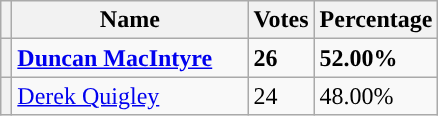<table class="wikitable">
<tr>
<th></th>
<th>Name</th>
<th>Votes</th>
<th>Percentage</th>
</tr>
<tr>
<th style="background-color: "></th>
<td width="150"><strong><a href='#'>Duncan MacIntyre</a></strong></td>
<td><strong>26</strong></td>
<td><strong>52.00%</strong></td>
</tr>
<tr>
<th style="background-color: "></th>
<td><a href='#'>Derek Quigley</a></td>
<td>24</td>
<td>48.00%</td>
</tr>
</table>
